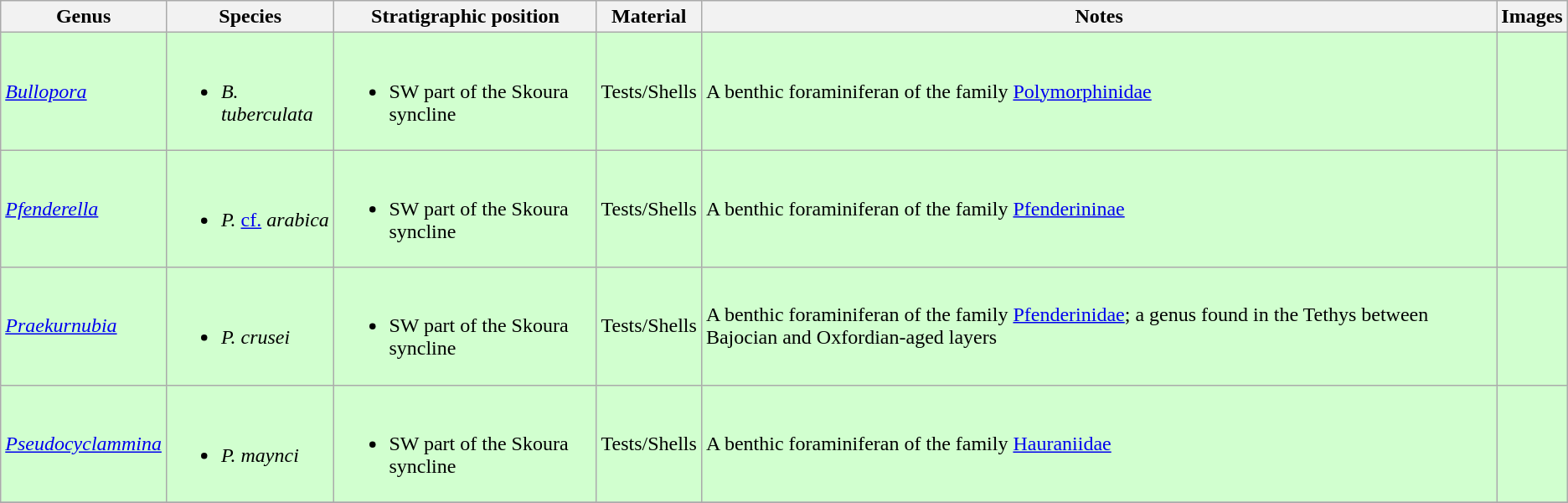<table class="wikitable">
<tr>
<th>Genus</th>
<th>Species</th>
<th>Stratigraphic position</th>
<th>Material</th>
<th>Notes</th>
<th>Images</th>
</tr>
<tr>
<td style="background:#D1FFCF;"><em><a href='#'>Bullopora</a></em></td>
<td style="background:#D1FFCF;"><br><ul><li><em>B. tuberculata</em></li></ul></td>
<td style="background:#D1FFCF;"><br><ul><li>SW part of the Skoura syncline</li></ul></td>
<td style="background:#D1FFCF;">Tests/Shells</td>
<td style="background:#D1FFCF;">A benthic foraminiferan of the family <a href='#'>Polymorphinidae</a></td>
<td style="background:#D1FFCF;"></td>
</tr>
<tr>
<td style="background:#D1FFCF;"><em><a href='#'>Pfenderella</a></em></td>
<td style="background:#D1FFCF;"><br><ul><li><em>P.</em> <a href='#'>cf.</a> <em>arabica</em></li></ul></td>
<td style="background:#D1FFCF;"><br><ul><li>SW part of the Skoura syncline</li></ul></td>
<td style="background:#D1FFCF;">Tests/Shells</td>
<td style="background:#D1FFCF;">A benthic foraminiferan of the family <a href='#'>Pfenderininae</a></td>
<td style="background:#D1FFCF;"></td>
</tr>
<tr>
<td style="background:#D1FFCF;"><em><a href='#'>Praekurnubia</a></em></td>
<td style="background:#D1FFCF;"><br><ul><li><em>P. crusei</em></li></ul></td>
<td style="background:#D1FFCF;"><br><ul><li>SW part of the Skoura syncline</li></ul></td>
<td style="background:#D1FFCF;">Tests/Shells</td>
<td style="background:#D1FFCF;">A benthic foraminiferan of the family <a href='#'>Pfenderinidae</a>; a genus found in the Tethys between Bajocian and Oxfordian-aged layers</td>
<td style="background:#D1FFCF;"></td>
</tr>
<tr>
<td style="background:#D1FFCF;"><em><a href='#'>Pseudocyclammina</a></em></td>
<td style="background:#D1FFCF;"><br><ul><li><em>P. maynci</em></li></ul></td>
<td style="background:#D1FFCF;"><br><ul><li>SW part of the Skoura syncline</li></ul></td>
<td style="background:#D1FFCF;">Tests/Shells</td>
<td style="background:#D1FFCF;">A benthic foraminiferan of the family <a href='#'>Hauraniidae</a></td>
<td style="background:#D1FFCF;"></td>
</tr>
<tr>
</tr>
</table>
